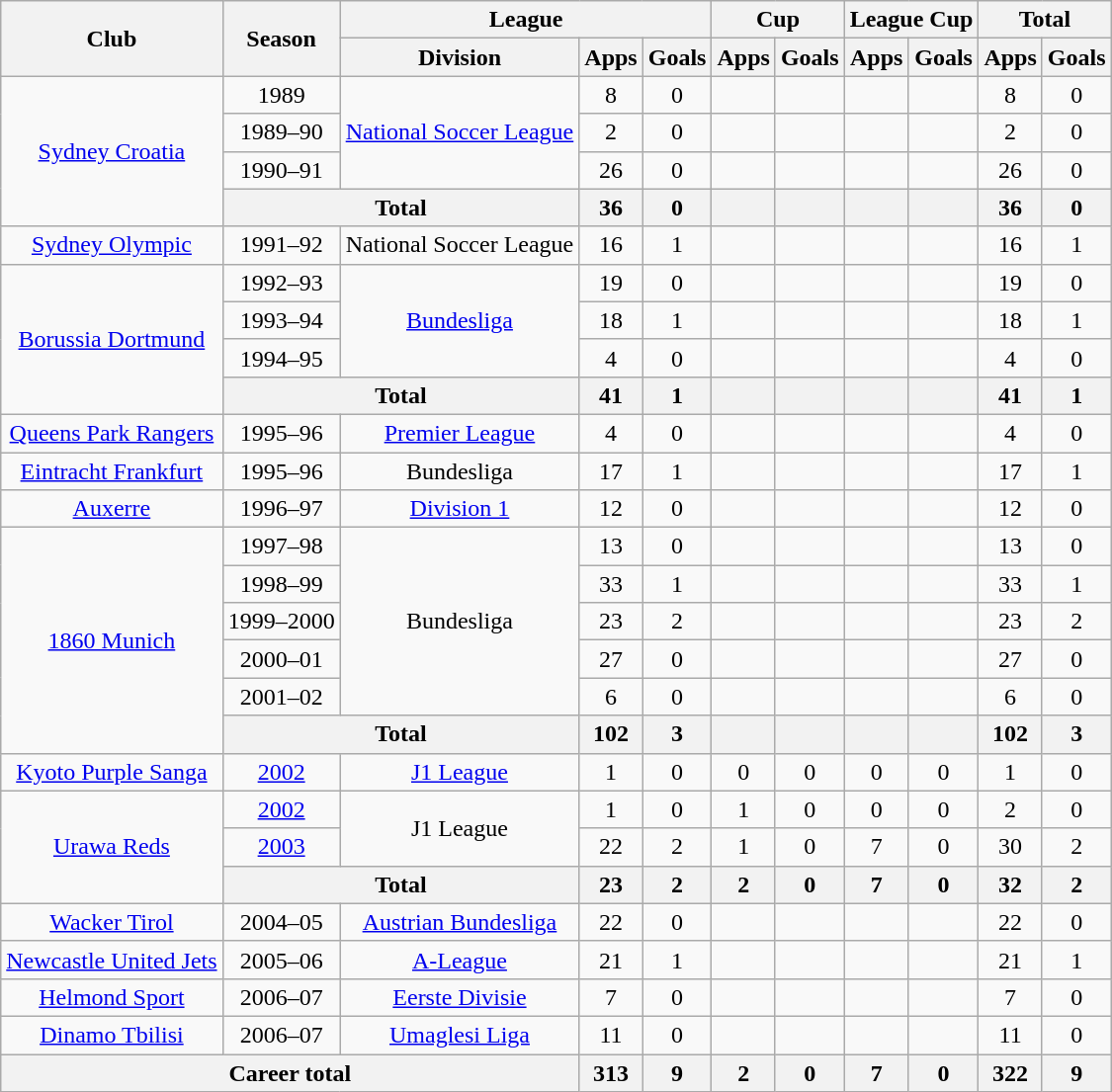<table class="wikitable" style="text-align:center">
<tr>
<th rowspan="2">Club</th>
<th rowspan="2">Season</th>
<th colspan="3">League</th>
<th colspan="2">Cup</th>
<th colspan="2">League Cup</th>
<th colspan="2">Total</th>
</tr>
<tr>
<th>Division</th>
<th>Apps</th>
<th>Goals</th>
<th>Apps</th>
<th>Goals</th>
<th>Apps</th>
<th>Goals</th>
<th>Apps</th>
<th>Goals</th>
</tr>
<tr>
<td rowspan="4"><a href='#'>Sydney Croatia</a></td>
<td>1989</td>
<td rowspan="3"><a href='#'>National Soccer League</a></td>
<td>8</td>
<td>0</td>
<td></td>
<td></td>
<td></td>
<td></td>
<td>8</td>
<td>0</td>
</tr>
<tr>
<td>1989–90</td>
<td>2</td>
<td>0</td>
<td></td>
<td></td>
<td></td>
<td></td>
<td>2</td>
<td>0</td>
</tr>
<tr>
<td>1990–91</td>
<td>26</td>
<td>0</td>
<td></td>
<td></td>
<td></td>
<td></td>
<td>26</td>
<td>0</td>
</tr>
<tr>
<th colspan="2">Total</th>
<th>36</th>
<th>0</th>
<th></th>
<th></th>
<th></th>
<th></th>
<th>36</th>
<th>0</th>
</tr>
<tr>
<td><a href='#'>Sydney Olympic</a></td>
<td>1991–92</td>
<td>National Soccer League</td>
<td>16</td>
<td>1</td>
<td></td>
<td></td>
<td></td>
<td></td>
<td>16</td>
<td>1</td>
</tr>
<tr>
<td rowspan="4"><a href='#'>Borussia Dortmund</a></td>
<td>1992–93</td>
<td rowspan="3"><a href='#'>Bundesliga</a></td>
<td>19</td>
<td>0</td>
<td></td>
<td></td>
<td></td>
<td></td>
<td>19</td>
<td>0</td>
</tr>
<tr>
<td>1993–94</td>
<td>18</td>
<td>1</td>
<td></td>
<td></td>
<td></td>
<td></td>
<td>18</td>
<td>1</td>
</tr>
<tr>
<td>1994–95</td>
<td>4</td>
<td>0</td>
<td></td>
<td></td>
<td></td>
<td></td>
<td>4</td>
<td>0</td>
</tr>
<tr>
<th colspan="2">Total</th>
<th>41</th>
<th>1</th>
<th></th>
<th></th>
<th></th>
<th></th>
<th>41</th>
<th>1</th>
</tr>
<tr>
<td><a href='#'>Queens Park Rangers</a></td>
<td>1995–96</td>
<td><a href='#'>Premier League</a></td>
<td>4</td>
<td>0</td>
<td></td>
<td></td>
<td></td>
<td></td>
<td>4</td>
<td>0</td>
</tr>
<tr>
<td><a href='#'>Eintracht Frankfurt</a></td>
<td>1995–96</td>
<td>Bundesliga</td>
<td>17</td>
<td>1</td>
<td></td>
<td></td>
<td></td>
<td></td>
<td>17</td>
<td>1</td>
</tr>
<tr>
<td><a href='#'>Auxerre</a></td>
<td>1996–97</td>
<td><a href='#'>Division 1</a></td>
<td>12</td>
<td>0</td>
<td></td>
<td></td>
<td></td>
<td></td>
<td>12</td>
<td>0</td>
</tr>
<tr>
<td rowspan="6"><a href='#'>1860 Munich</a></td>
<td>1997–98</td>
<td rowspan="5">Bundesliga</td>
<td>13</td>
<td>0</td>
<td></td>
<td></td>
<td></td>
<td></td>
<td>13</td>
<td>0</td>
</tr>
<tr>
<td>1998–99</td>
<td>33</td>
<td>1</td>
<td></td>
<td></td>
<td></td>
<td></td>
<td>33</td>
<td>1</td>
</tr>
<tr>
<td>1999–2000</td>
<td>23</td>
<td>2</td>
<td></td>
<td></td>
<td></td>
<td></td>
<td>23</td>
<td>2</td>
</tr>
<tr>
<td>2000–01</td>
<td>27</td>
<td>0</td>
<td></td>
<td></td>
<td></td>
<td></td>
<td>27</td>
<td>0</td>
</tr>
<tr>
<td>2001–02</td>
<td>6</td>
<td>0</td>
<td></td>
<td></td>
<td></td>
<td></td>
<td>6</td>
<td>0</td>
</tr>
<tr>
<th colspan="2">Total</th>
<th>102</th>
<th>3</th>
<th></th>
<th></th>
<th></th>
<th></th>
<th>102</th>
<th>3</th>
</tr>
<tr>
<td><a href='#'>Kyoto Purple Sanga</a></td>
<td><a href='#'>2002</a></td>
<td><a href='#'>J1 League</a></td>
<td>1</td>
<td>0</td>
<td>0</td>
<td>0</td>
<td>0</td>
<td>0</td>
<td>1</td>
<td>0</td>
</tr>
<tr>
<td rowspan="3"><a href='#'>Urawa Reds</a></td>
<td><a href='#'>2002</a></td>
<td rowspan="2">J1 League</td>
<td>1</td>
<td>0</td>
<td>1</td>
<td>0</td>
<td>0</td>
<td>0</td>
<td>2</td>
<td>0</td>
</tr>
<tr>
<td><a href='#'>2003</a></td>
<td>22</td>
<td>2</td>
<td>1</td>
<td>0</td>
<td>7</td>
<td>0</td>
<td>30</td>
<td>2</td>
</tr>
<tr>
<th colspan="2">Total</th>
<th>23</th>
<th>2</th>
<th>2</th>
<th>0</th>
<th>7</th>
<th>0</th>
<th>32</th>
<th>2</th>
</tr>
<tr>
<td><a href='#'>Wacker Tirol</a></td>
<td>2004–05</td>
<td><a href='#'>Austrian Bundesliga</a></td>
<td>22</td>
<td>0</td>
<td></td>
<td></td>
<td></td>
<td></td>
<td>22</td>
<td>0</td>
</tr>
<tr>
<td><a href='#'>Newcastle United Jets</a></td>
<td>2005–06</td>
<td><a href='#'>A-League</a></td>
<td>21</td>
<td>1</td>
<td></td>
<td></td>
<td></td>
<td></td>
<td>21</td>
<td>1</td>
</tr>
<tr>
<td><a href='#'>Helmond Sport</a></td>
<td>2006–07</td>
<td><a href='#'>Eerste Divisie</a></td>
<td>7</td>
<td>0</td>
<td></td>
<td></td>
<td></td>
<td></td>
<td>7</td>
<td>0</td>
</tr>
<tr>
<td><a href='#'>Dinamo Tbilisi</a></td>
<td>2006–07</td>
<td><a href='#'>Umaglesi Liga</a></td>
<td>11</td>
<td>0</td>
<td></td>
<td></td>
<td></td>
<td></td>
<td>11</td>
<td>0</td>
</tr>
<tr>
<th colspan="3">Career total</th>
<th>313</th>
<th>9</th>
<th>2</th>
<th>0</th>
<th>7</th>
<th>0</th>
<th>322</th>
<th>9</th>
</tr>
</table>
